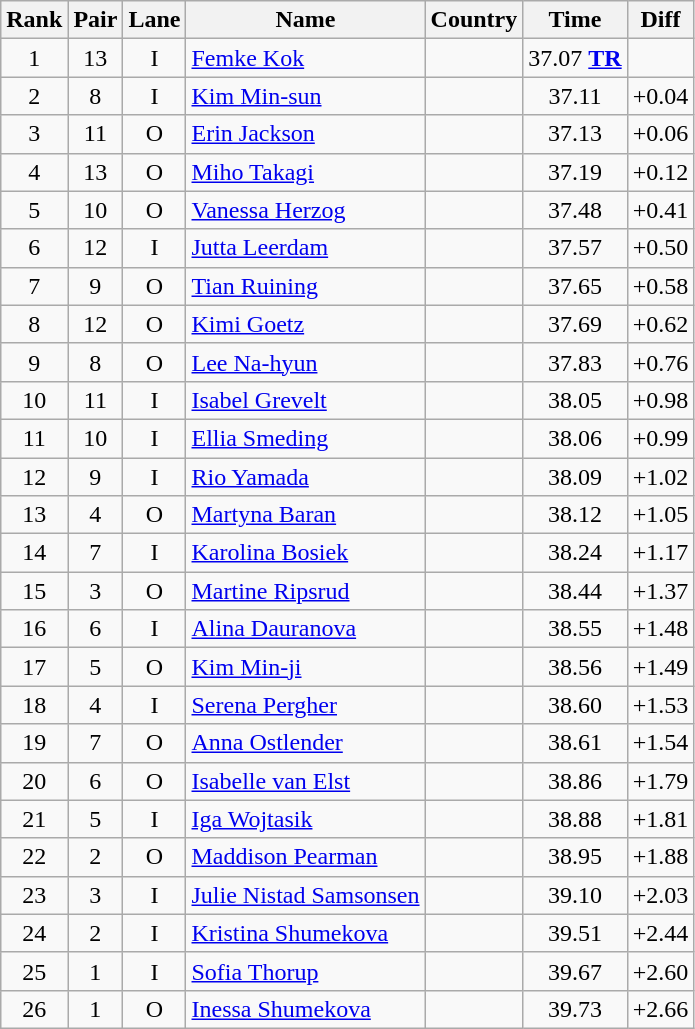<table class="wikitable sortable" style="text-align:center">
<tr>
<th>Rank</th>
<th>Pair</th>
<th>Lane</th>
<th>Name</th>
<th>Country</th>
<th>Time</th>
<th>Diff</th>
</tr>
<tr>
<td>1</td>
<td>13</td>
<td>I</td>
<td align=left><a href='#'>Femke Kok</a></td>
<td align=left></td>
<td>37.07 <strong><a href='#'>TR</a></strong></td>
<td></td>
</tr>
<tr>
<td>2</td>
<td>8</td>
<td>I</td>
<td align=left><a href='#'>Kim Min-sun</a></td>
<td align=left></td>
<td>37.11</td>
<td>+0.04</td>
</tr>
<tr>
<td>3</td>
<td>11</td>
<td>O</td>
<td align=left><a href='#'>Erin Jackson</a></td>
<td align=left></td>
<td>37.13</td>
<td>+0.06</td>
</tr>
<tr>
<td>4</td>
<td>13</td>
<td>O</td>
<td align=left><a href='#'>Miho Takagi</a></td>
<td align=left></td>
<td>37.19</td>
<td>+0.12</td>
</tr>
<tr>
<td>5</td>
<td>10</td>
<td>O</td>
<td align=left><a href='#'>Vanessa Herzog</a></td>
<td align=left></td>
<td>37.48</td>
<td>+0.41</td>
</tr>
<tr>
<td>6</td>
<td>12</td>
<td>I</td>
<td align=left><a href='#'>Jutta Leerdam</a></td>
<td align=left></td>
<td>37.57</td>
<td>+0.50</td>
</tr>
<tr>
<td>7</td>
<td>9</td>
<td>O</td>
<td align=left><a href='#'>Tian Ruining</a></td>
<td align=left></td>
<td>37.65</td>
<td>+0.58</td>
</tr>
<tr>
<td>8</td>
<td>12</td>
<td>O</td>
<td align=left><a href='#'>Kimi Goetz</a></td>
<td align=left></td>
<td>37.69</td>
<td>+0.62</td>
</tr>
<tr>
<td>9</td>
<td>8</td>
<td>O</td>
<td align=left><a href='#'>Lee Na-hyun</a></td>
<td align=left></td>
<td>37.83</td>
<td>+0.76</td>
</tr>
<tr>
<td>10</td>
<td>11</td>
<td>I</td>
<td align=left><a href='#'>Isabel Grevelt</a></td>
<td align=left></td>
<td>38.05</td>
<td>+0.98</td>
</tr>
<tr>
<td>11</td>
<td>10</td>
<td>I</td>
<td align=left><a href='#'>Ellia Smeding</a></td>
<td align=left></td>
<td>38.06</td>
<td>+0.99</td>
</tr>
<tr>
<td>12</td>
<td>9</td>
<td>I</td>
<td align=left><a href='#'>Rio Yamada</a></td>
<td align=left></td>
<td>38.09</td>
<td>+1.02</td>
</tr>
<tr>
<td>13</td>
<td>4</td>
<td>O</td>
<td align=left><a href='#'>Martyna Baran</a></td>
<td align=left></td>
<td>38.12</td>
<td>+1.05</td>
</tr>
<tr>
<td>14</td>
<td>7</td>
<td>I</td>
<td align=left><a href='#'>Karolina Bosiek</a></td>
<td align=left></td>
<td>38.24</td>
<td>+1.17</td>
</tr>
<tr>
<td>15</td>
<td>3</td>
<td>O</td>
<td align=left><a href='#'>Martine Ripsrud</a></td>
<td align=left></td>
<td>38.44</td>
<td>+1.37</td>
</tr>
<tr>
<td>16</td>
<td>6</td>
<td>I</td>
<td align=left><a href='#'>Alina Dauranova</a></td>
<td align=left></td>
<td>38.55</td>
<td>+1.48</td>
</tr>
<tr>
<td>17</td>
<td>5</td>
<td>O</td>
<td align=left><a href='#'>Kim Min-ji</a></td>
<td align=left></td>
<td>38.56</td>
<td>+1.49</td>
</tr>
<tr>
<td>18</td>
<td>4</td>
<td>I</td>
<td align=left><a href='#'>Serena Pergher</a></td>
<td align=left></td>
<td>38.60</td>
<td>+1.53</td>
</tr>
<tr>
<td>19</td>
<td>7</td>
<td>O</td>
<td align=left><a href='#'>Anna Ostlender</a></td>
<td align=left></td>
<td>38.61</td>
<td>+1.54</td>
</tr>
<tr>
<td>20</td>
<td>6</td>
<td>O</td>
<td align=left><a href='#'>Isabelle van Elst</a></td>
<td align=left></td>
<td>38.86</td>
<td>+1.79</td>
</tr>
<tr>
<td>21</td>
<td>5</td>
<td>I</td>
<td align=left><a href='#'>Iga Wojtasik</a></td>
<td align=left></td>
<td>38.88</td>
<td>+1.81</td>
</tr>
<tr>
<td>22</td>
<td>2</td>
<td>O</td>
<td align=left><a href='#'>Maddison Pearman</a></td>
<td align=left></td>
<td>38.95</td>
<td>+1.88</td>
</tr>
<tr>
<td>23</td>
<td>3</td>
<td>I</td>
<td align=left><a href='#'>Julie Nistad Samsonsen</a></td>
<td align=left></td>
<td>39.10</td>
<td>+2.03</td>
</tr>
<tr>
<td>24</td>
<td>2</td>
<td>I</td>
<td align=left><a href='#'>Kristina Shumekova</a></td>
<td align=left></td>
<td>39.51</td>
<td>+2.44</td>
</tr>
<tr>
<td>25</td>
<td>1</td>
<td>I</td>
<td align=left><a href='#'>Sofia Thorup</a></td>
<td align=left></td>
<td>39.67</td>
<td>+2.60</td>
</tr>
<tr>
<td>26</td>
<td>1</td>
<td>O</td>
<td align=left><a href='#'>Inessa Shumekova</a></td>
<td align=left></td>
<td>39.73</td>
<td>+2.66</td>
</tr>
</table>
